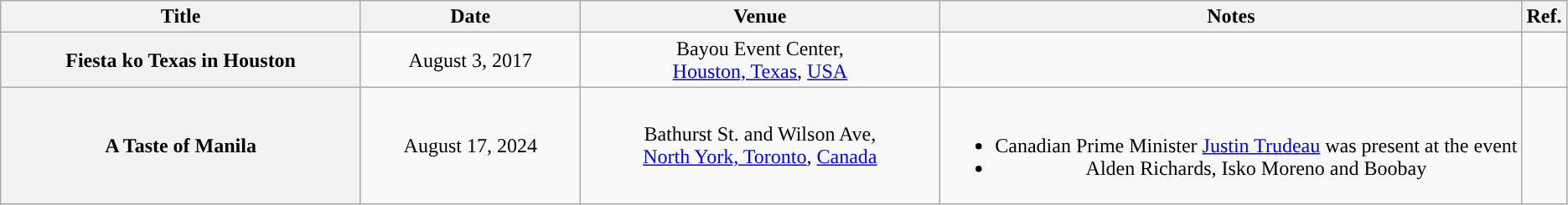<table class="wikitable plainrowheaders" style="text-align: center;"  style="width:100%">
<tr>
<th scope="col" width="23%">Title</th>
<th scope="col" width="14%">Date</th>
<th scope="col" width="23%">Venue</th>
<th>Notes</th>
<th>Ref.</th>
</tr>
<tr>
<th scope="row">Fiesta ko Texas in Houston</th>
<td>August 3, 2017</td>
<td>Bayou Event Center,<br><a href='#'>Houston, Texas</a>, <a href='#'>USA</a></td>
<td></td>
<td></td>
</tr>
<tr>
<th scope="row">A Taste of Manila</th>
<td>August 17, 2024</td>
<td>Bathurst St. and Wilson Ave,<br><a href='#'>North York, Toronto</a>, <a href='#'>Canada</a></td>
<td><br><ul><li>Canadian Prime Minister <a href='#'>Justin Trudeau</a> was present at the event</li><li>Alden Richards, Isko Moreno and Boobay</li></ul></td>
<td></td>
</tr>
</table>
